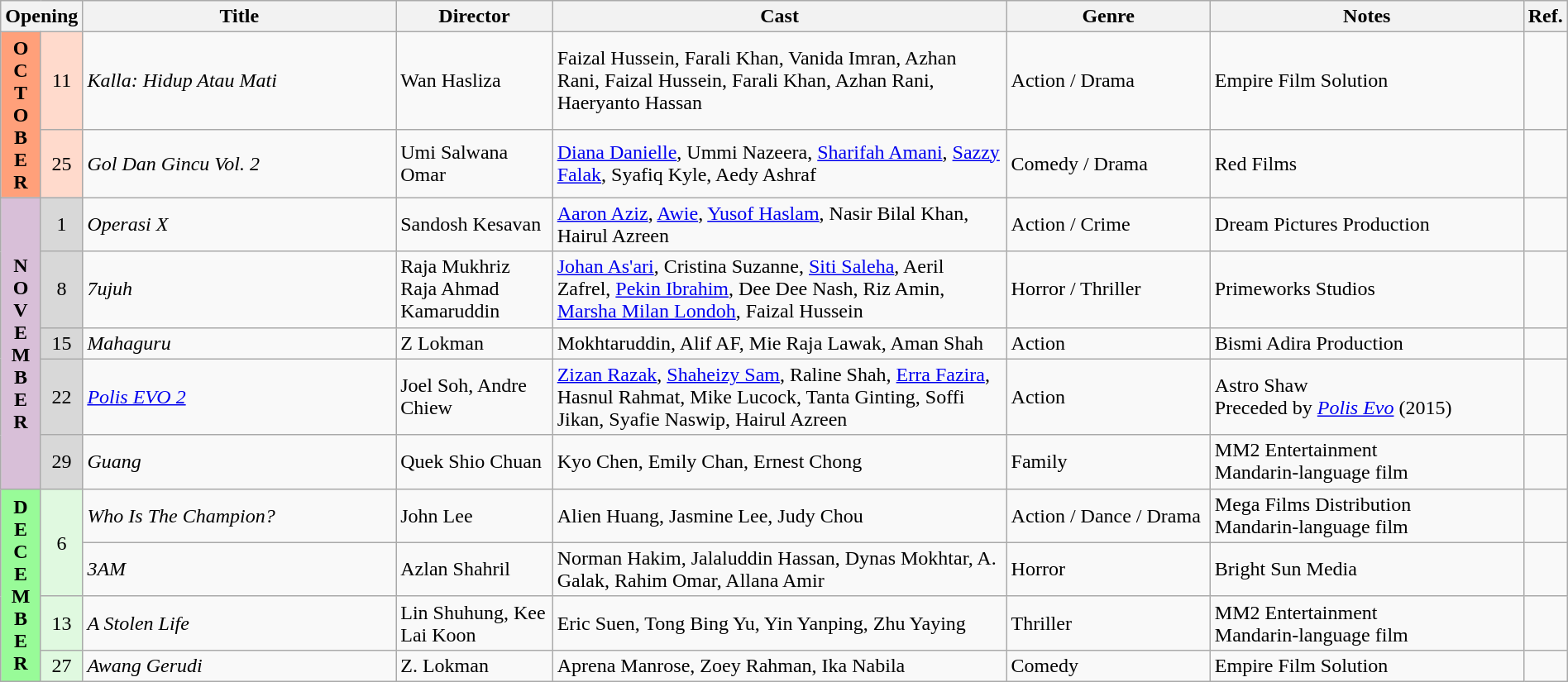<table class="wikitable" width="100%">
<tr>
<th colspan="2">Opening</th>
<th style="width:20%;">Title</th>
<th style="width:10%;">Director</th>
<th>Cast</th>
<th style="width:13%">Genre</th>
<th style="width:20%">Notes</th>
<th>Ref.</th>
</tr>
<tr>
<th rowspan=2 style="text-align:center; background:#ffa07a;">O<br>C<br>T<br>O<br>B<br>E<br>R</th>
<td rowspan=1 style="text-align:center; background:#ffdacc;">11</td>
<td><em>Kalla: Hidup Atau Mati</em></td>
<td>Wan Hasliza</td>
<td>Faizal Hussein, Farali Khan, Vanida Imran, Azhan Rani, Faizal Hussein, Farali Khan, Azhan Rani, Haeryanto Hassan</td>
<td>Action / Drama</td>
<td>Empire Film Solution</td>
<td></td>
</tr>
<tr>
<td rowspan=1 style="text-align:center; background:#ffdacc;">25</td>
<td><em>Gol Dan Gincu Vol. 2</em></td>
<td>Umi Salwana Omar</td>
<td><a href='#'>Diana Danielle</a>, Ummi Nazeera, <a href='#'>Sharifah Amani</a>, <a href='#'>Sazzy Falak</a>, Syafiq Kyle, Aedy Ashraf</td>
<td>Comedy / Drama</td>
<td>Red Films</td>
<td></td>
</tr>
<tr>
<th rowspan=5 style="text-align:center; background:thistle;">N<br>O<br>V<br>E<br>M<br>B<br>E<br>R</th>
<td rowspan=1 style="text-align:center; background:#d8d8d8;">1</td>
<td><em>Operasi X</em></td>
<td>Sandosh Kesavan</td>
<td><a href='#'>Aaron Aziz</a>, <a href='#'>Awie</a>, <a href='#'>Yusof Haslam</a>, Nasir Bilal Khan, Hairul Azreen</td>
<td>Action / Crime</td>
<td>Dream Pictures Production</td>
<td></td>
</tr>
<tr>
<td rowspan=1 style="text-align:center; background:#d8d8d8;">8</td>
<td><em>7ujuh</em></td>
<td>Raja Mukhriz Raja Ahmad Kamaruddin</td>
<td><a href='#'>Johan As'ari</a>, Cristina Suzanne, <a href='#'>Siti Saleha</a>, Aeril Zafrel, <a href='#'>Pekin Ibrahim</a>, Dee Dee Nash, Riz Amin, <a href='#'>Marsha Milan Londoh</a>, Faizal Hussein</td>
<td>Horror / Thriller</td>
<td>Primeworks Studios</td>
<td></td>
</tr>
<tr>
<td rowspan=1 style="text-align:center; background:#d8d8d8;">15</td>
<td><em>Mahaguru</em></td>
<td>Z Lokman</td>
<td>Mokhtaruddin, Alif AF, Mie Raja Lawak, Aman Shah</td>
<td>Action</td>
<td>Bismi Adira Production</td>
<td></td>
</tr>
<tr>
<td rowspan=1 style="text-align:center; background:#d8d8d8;">22</td>
<td><em><a href='#'>Polis EVO 2</a></em></td>
<td>Joel Soh, Andre Chiew</td>
<td><a href='#'>Zizan Razak</a>, <a href='#'>Shaheizy Sam</a>, Raline Shah, <a href='#'>Erra Fazira</a>, Hasnul Rahmat, Mike Lucock, Tanta Ginting, Soffi Jikan, Syafie Naswip, Hairul Azreen</td>
<td>Action</td>
<td>Astro Shaw<br>Preceded by <em><a href='#'>Polis Evo</a></em> (2015)</td>
<td></td>
</tr>
<tr>
<td rowspan=1 style="text-align:center; background:#d8d8d8;">29</td>
<td><em>Guang</em></td>
<td>Quek Shio Chuan</td>
<td>Kyo Chen, Emily Chan, Ernest Chong</td>
<td>Family</td>
<td>MM2 Entertainment<br>Mandarin-language film</td>
<td></td>
</tr>
<tr>
<th rowspan=4 style="text-align:center; background:#98fb98;">D<br>E<br>C<br>E<br>M<br>B<br>E<br>R</th>
<td rowspan=2 style="text-align:center; background:#e0f9e0;">6</td>
<td><em>Who Is The Champion?</em></td>
<td>John Lee</td>
<td>Alien Huang, Jasmine Lee, Judy Chou</td>
<td>Action / Dance / Drama</td>
<td>Mega Films Distribution<br>Mandarin-language film</td>
<td></td>
</tr>
<tr>
<td><em>3AM</em></td>
<td>Azlan Shahril</td>
<td>Norman Hakim, Jalaluddin Hassan, Dynas Mokhtar, A. Galak, Rahim Omar, Allana Amir</td>
<td>Horror</td>
<td>Bright Sun Media</td>
<td></td>
</tr>
<tr>
<td rowspan=1 style="text-align:center; background:#e0f9e0;">13</td>
<td><em>A Stolen Life</em></td>
<td>Lin Shuhung, Kee Lai Koon</td>
<td>Eric Suen, Tong Bing Yu, Yin Yanping, Zhu Yaying</td>
<td>Thriller</td>
<td>MM2 Entertainment<br>Mandarin-language film</td>
<td></td>
</tr>
<tr>
<td rowspan=1 style="text-align:center; background:#e0f9e0;">27</td>
<td><em>Awang Gerudi</em></td>
<td>Z. Lokman</td>
<td>Aprena Manrose, Zoey Rahman, Ika Nabila</td>
<td>Comedy</td>
<td>Empire Film Solution</td>
<td></td>
</tr>
</table>
